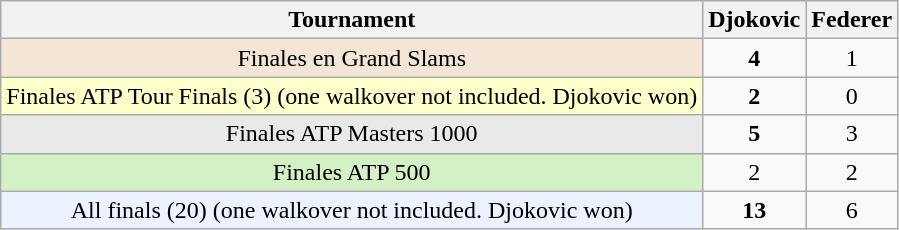<table class=wikitable style="vertical-align:top; text-align:center;">
<tr>
<th>Tournament</th>
<th>Djokovic</th>
<th>Federer</th>
</tr>
<tr>
<td bgcolor=#F3E6D7>Finales en Grand Slams</td>
<td><strong>4</strong></td>
<td>1</td>
</tr>
<tr>
<td bgcolor=#ffffcc>Finales ATP Tour Finals (3) (one walkover not included. Djokovic won)</td>
<td><strong>2</strong></td>
<td>0</td>
</tr>
<tr>
<td bgcolor=#E9E9E9>Finales ATP Masters 1000</td>
<td><strong>5</strong></td>
<td>3</td>
</tr>
<tr>
<td bgcolor=#D4F1C5>Finales ATP 500</td>
<td>2</td>
<td>2</td>
</tr>
<tr>
<td bgcolor=#ECF2FF>All finals (20) (one walkover not included. Djokovic won)</td>
<td><strong>13</strong></td>
<td>6</td>
</tr>
</table>
